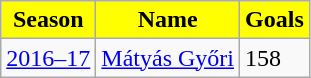<table class="wikitable">
<tr>
<th style="color:black; background:yellow">Season</th>
<th style="color:black; background:yellow">Name</th>
<th style="color:black; background:yellow">Goals</th>
</tr>
<tr>
<td><a href='#'>2016–17</a></td>
<td> <a href='#'>Mátyás Győri</a></td>
<td>158</td>
</tr>
</table>
